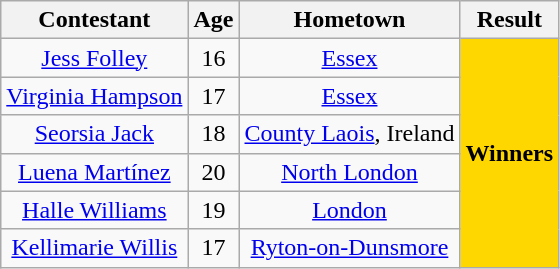<table class="wikitable sortable" style="width70%; text-align:center;">
<tr>
<th>Contestant</th>
<th>Age</th>
<th>Hometown</th>
<th>Result</th>
</tr>
<tr>
<td><a href='#'>Jess Folley</a></td>
<td>16</td>
<td><a href='#'>Essex</a></td>
<td bgcolor=gold rowspan="6"><strong>Winners</strong></td>
</tr>
<tr>
<td><a href='#'>Virginia Hampson</a></td>
<td>17</td>
<td><a href='#'>Essex</a></td>
</tr>
<tr>
<td><a href='#'>Seorsia Jack</a></td>
<td>18</td>
<td><a href='#'>County Laois</a>, Ireland</td>
</tr>
<tr>
<td><a href='#'>Luena Martínez</a></td>
<td>20</td>
<td><a href='#'>North London</a></td>
</tr>
<tr>
<td><a href='#'>Halle Williams</a></td>
<td>19</td>
<td><a href='#'>London</a></td>
</tr>
<tr>
<td><a href='#'>Kellimarie Willis</a></td>
<td>17</td>
<td><a href='#'>Ryton-on-Dunsmore</a></td>
</tr>
</table>
